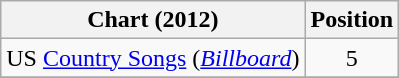<table class="wikitable sortable">
<tr>
<th scope="col">Chart (2012)</th>
<th scope="col">Position</th>
</tr>
<tr>
<td>US <a href='#'>Country Songs</a> (<em><a href='#'>Billboard</a></em>)</td>
<td align="center">5</td>
</tr>
<tr>
</tr>
</table>
